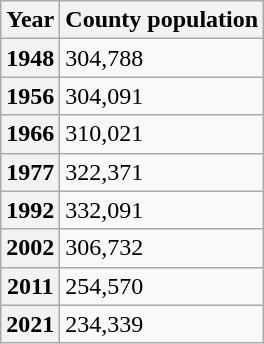<table class="wikitable">
<tr>
<th>Year</th>
<th>County population</th>
</tr>
<tr>
<th>1948</th>
<td>304,788 </td>
</tr>
<tr>
<th>1956</th>
<td>304,091 </td>
</tr>
<tr>
<th>1966</th>
<td>310,021 </td>
</tr>
<tr>
<th>1977</th>
<td>322,371 </td>
</tr>
<tr>
<th>1992</th>
<td>332,091 </td>
</tr>
<tr>
<th>2002</th>
<td>306,732 </td>
</tr>
<tr>
<th>2011</th>
<td>254,570 </td>
</tr>
<tr>
<th>2021</th>
<td>234,339 </td>
</tr>
</table>
